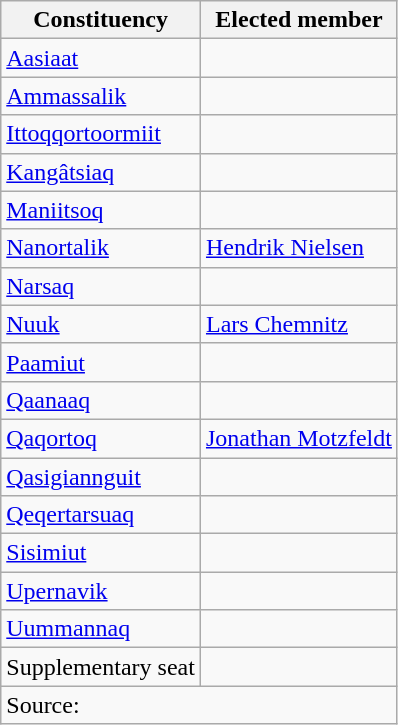<table class=wikitable>
<tr>
<th>Constituency</th>
<th>Elected member</th>
</tr>
<tr>
<td><a href='#'>Aasiaat</a></td>
<td></td>
</tr>
<tr>
<td><a href='#'>Ammassalik</a></td>
<td></td>
</tr>
<tr>
<td><a href='#'>Ittoqqortoormiit</a></td>
<td></td>
</tr>
<tr>
<td><a href='#'>Kangâtsiaq</a></td>
<td></td>
</tr>
<tr>
<td><a href='#'>Maniitsoq</a></td>
<td></td>
</tr>
<tr>
<td><a href='#'>Nanortalik</a></td>
<td><a href='#'>Hendrik Nielsen</a></td>
</tr>
<tr>
<td><a href='#'>Narsaq</a></td>
<td></td>
</tr>
<tr>
<td><a href='#'>Nuuk</a></td>
<td><a href='#'>Lars Chemnitz</a></td>
</tr>
<tr>
<td><a href='#'>Paamiut</a></td>
<td></td>
</tr>
<tr>
<td><a href='#'>Qaanaaq</a></td>
<td></td>
</tr>
<tr>
<td><a href='#'>Qaqortoq</a></td>
<td><a href='#'>Jonathan Motzfeldt</a></td>
</tr>
<tr>
<td><a href='#'>Qasigiannguit</a></td>
<td></td>
</tr>
<tr>
<td><a href='#'>Qeqertarsuaq</a></td>
<td></td>
</tr>
<tr>
<td><a href='#'>Sisimiut</a></td>
<td></td>
</tr>
<tr>
<td><a href='#'>Upernavik</a></td>
<td></td>
</tr>
<tr>
<td><a href='#'>Uummannaq</a></td>
<td></td>
</tr>
<tr>
<td>Supplementary seat</td>
<td></td>
</tr>
<tr>
<td colspan=2>Source: </td>
</tr>
</table>
